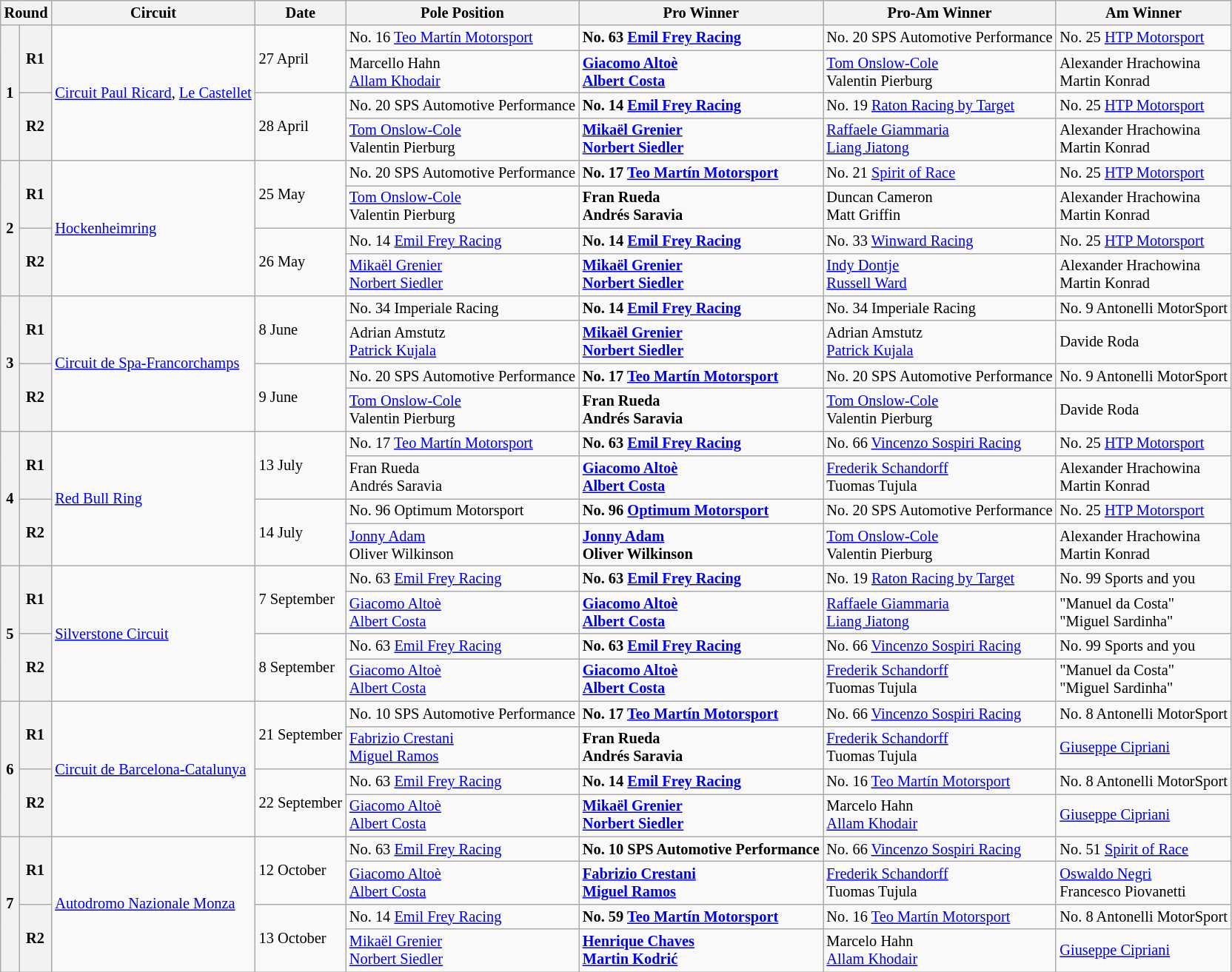<table class="wikitable" style="font-size: 85%;">
<tr>
<th colspan=2>Round</th>
<th>Circuit</th>
<th>Date</th>
<th>Pole Position</th>
<th>Pro Winner</th>
<th>Pro-Am Winner</th>
<th>Am Winner</th>
</tr>
<tr>
<th rowspan=4>1</th>
<th rowspan=2>R1</th>
<td rowspan=4> <a href='#'>Circuit Paul Ricard</a>, <a href='#'>Le Castellet</a></td>
<td rowspan=2>27 April</td>
<td> No. 16 <a href='#'>Teo Martín Motorsport</a></td>
<td> <strong>No. 63 <a href='#'>Emil Frey Racing</a></strong></td>
<td> No. 20 SPS Automotive Performance</td>
<td> No. 25 <a href='#'>HTP Motorsport</a></td>
</tr>
<tr>
<td> Marcello Hahn<br> <a href='#'>Allam Khodair</a></td>
<td><strong> <a href='#'>Giacomo Altoè</a><br> <a href='#'>Albert Costa</a></strong></td>
<td> <a href='#'>Tom Onslow-Cole</a><br> Valentin Pierburg</td>
<td> Alexander Hrachowina<br> Martin Konrad</td>
</tr>
<tr>
<th rowspan=2>R2</th>
<td rowspan=2>28 April</td>
<td> No. 20 SPS Automotive Performance</td>
<td> <strong>No. 14 <a href='#'>Emil Frey Racing</a></strong></td>
<td> No. 19 <a href='#'>Raton Racing by Target</a></td>
<td> No. 25 <a href='#'>HTP Motorsport</a></td>
</tr>
<tr>
<td> <a href='#'>Tom Onslow-Cole</a><br> Valentin Pierburg</td>
<td><strong> <a href='#'>Mikaël Grenier</a><br> <a href='#'>Norbert Siedler</a></strong></td>
<td> <a href='#'>Raffaele Giammaria</a><br> <a href='#'>Liang Jiatong</a></td>
<td> Alexander Hrachowina<br> Martin Konrad</td>
</tr>
<tr>
<th rowspan=4>2</th>
<th rowspan=2>R1</th>
<td rowspan=4> <a href='#'>Hockenheimring</a></td>
<td rowspan=2>25 May</td>
<td> No. 20 SPS Automotive Performance</td>
<td> <strong>No. 17 <a href='#'>Teo Martín Motorsport</a></strong></td>
<td> No. 21 <a href='#'>Spirit of Race</a></td>
<td> No. 25 <a href='#'>HTP Motorsport</a></td>
</tr>
<tr>
<td> <a href='#'>Tom Onslow-Cole</a><br> Valentin Pierburg</td>
<td><strong> Fran Rueda<br> Andrés Saravia</strong></td>
<td> Duncan Cameron<br> Matt Griffin</td>
<td> Alexander Hrachowina<br> Martin Konrad</td>
</tr>
<tr>
<th rowspan=2>R2</th>
<td rowspan=2>26 May</td>
<td> No. 14 <a href='#'>Emil Frey Racing</a></td>
<td> <strong>No. 14 <a href='#'>Emil Frey Racing</a></strong></td>
<td> No. 33 <a href='#'>Winward Racing</a></td>
<td> No. 25 <a href='#'>HTP Motorsport</a></td>
</tr>
<tr>
<td> <a href='#'>Mikaël Grenier</a><br> <a href='#'>Norbert Siedler</a></td>
<td><strong> <a href='#'>Mikaël Grenier</a><br> <a href='#'>Norbert Siedler</a></strong></td>
<td> <a href='#'>Indy Dontje</a><br> <a href='#'>Russell Ward</a></td>
<td> Alexander Hrachowina<br> Martin Konrad</td>
</tr>
<tr>
<th rowspan=4>3</th>
<th rowspan=2>R1</th>
<td rowspan=4> <a href='#'>Circuit de Spa-Francorchamps</a></td>
<td rowspan=2>8 June</td>
<td> No. 34 Imperiale Racing</td>
<td> <strong>No. 14 <a href='#'>Emil Frey Racing</a></strong></td>
<td> No. 34 Imperiale Racing</td>
<td> No. 9 Antonelli MotorSport</td>
</tr>
<tr>
<td> Adrian Amstutz<br> <a href='#'>Patrick Kujala</a></td>
<td><strong> <a href='#'>Mikaël Grenier</a><br> <a href='#'>Norbert Siedler</a></strong></td>
<td> Adrian Amstutz<br> <a href='#'>Patrick Kujala</a></td>
<td> Davide Roda</td>
</tr>
<tr>
<th rowspan=2>R2</th>
<td rowspan=2>9 June</td>
<td> No. 20 SPS Automotive Performance</td>
<td> <strong>No. 17 <a href='#'>Teo Martín Motorsport</a></strong></td>
<td> No. 20 SPS Automotive Performance</td>
<td> No. 9 Antonelli MotorSport</td>
</tr>
<tr>
<td> <a href='#'>Tom Onslow-Cole</a><br> Valentin Pierburg</td>
<td><strong> Fran Rueda<br> Andrés Saravia</strong></td>
<td> <a href='#'>Tom Onslow-Cole</a><br> Valentin Pierburg</td>
<td> Davide Roda</td>
</tr>
<tr>
<th rowspan=4>4</th>
<th rowspan=2>R1</th>
<td rowspan=4> <a href='#'>Red Bull Ring</a></td>
<td rowspan=2>13 July</td>
<td> No. 17 <a href='#'>Teo Martín Motorsport</a></td>
<td> <strong>No. 63 <a href='#'>Emil Frey Racing</a></strong></td>
<td> No. 66 <a href='#'>Vincenzo Sospiri Racing</a></td>
<td> No. 25 <a href='#'>HTP Motorsport</a></td>
</tr>
<tr>
<td> Fran Rueda<br> Andrés Saravia</td>
<td><strong> <a href='#'>Giacomo Altoè</a><br> <a href='#'>Albert Costa</a></strong></td>
<td> <a href='#'>Frederik Schandorff</a><br> Tuomas Tujula</td>
<td> Alexander Hrachowina<br> Martin Konrad</td>
</tr>
<tr>
<th rowspan=2>R2</th>
<td rowspan=2>14 July</td>
<td> No. 96 Optimum Motorsport</td>
<td> <strong>No. 96 <a href='#'>Optimum Motorsport</a></strong></td>
<td> No. 20 SPS Automotive Performance</td>
<td> No. 25 <a href='#'>HTP Motorsport</a></td>
</tr>
<tr>
<td> <a href='#'>Jonny Adam</a><br> Oliver Wilkinson</td>
<td><strong> <a href='#'>Jonny Adam</a><br> Oliver Wilkinson</strong></td>
<td> <a href='#'>Tom Onslow-Cole</a><br> Valentin Pierburg</td>
<td> Alexander Hrachowina<br> Martin Konrad</td>
</tr>
<tr>
<th rowspan=4>5</th>
<th rowspan=2>R1</th>
<td rowspan=4> <a href='#'>Silverstone Circuit</a></td>
<td rowspan=2>7 September</td>
<td> No. 63 <a href='#'>Emil Frey Racing</a></td>
<td> <strong>No. 63 <a href='#'>Emil Frey Racing</a></strong></td>
<td> No. 19 <a href='#'>Raton Racing by Target</a></td>
<td> No. 99 Sports and you</td>
</tr>
<tr>
<td> <a href='#'>Giacomo Altoè</a><br> <a href='#'>Albert Costa</a></td>
<td><strong> <a href='#'>Giacomo Altoè</a><br> <a href='#'>Albert Costa</a></strong></td>
<td> <a href='#'>Raffaele Giammaria</a><br> <a href='#'>Liang Jiatong</a></td>
<td> "Manuel da Costa"<br> "Miguel Sardinha"</td>
</tr>
<tr>
<th rowspan=2>R2</th>
<td rowspan=2>8 September</td>
<td> No. 63 <a href='#'>Emil Frey Racing</a></td>
<td> <strong>No. 63 <a href='#'>Emil Frey Racing</a></strong></td>
<td> No. 66 <a href='#'>Vincenzo Sospiri Racing</a></td>
<td> No. 99 Sports and you</td>
</tr>
<tr>
<td> <a href='#'>Giacomo Altoè</a><br> <a href='#'>Albert Costa</a></td>
<td><strong> <a href='#'>Giacomo Altoè</a><br> <a href='#'>Albert Costa</a></strong></td>
<td> <a href='#'>Frederik Schandorff</a><br> Tuomas Tujula</td>
<td> "Manuel da Costa"<br> "Miguel Sardinha"</td>
</tr>
<tr>
<th rowspan=4>6</th>
<th rowspan=2>R1</th>
<td rowspan=4> <a href='#'>Circuit de Barcelona-Catalunya</a></td>
<td rowspan=2>21 September</td>
<td> No. 10 SPS Automotive Performance</td>
<td><strong> No. 17 <a href='#'>Teo Martín Motorsport</a></strong></td>
<td> No. 66 <a href='#'>Vincenzo Sospiri Racing</a></td>
<td> No. 8 Antonelli MotorSport</td>
</tr>
<tr>
<td> <a href='#'>Fabrizio Crestani</a><br> <a href='#'>Miguel Ramos</a></td>
<td><strong> Fran Rueda<br> Andrés Saravia</strong></td>
<td> <a href='#'>Frederik Schandorff</a><br> Tuomas Tujula</td>
<td> <a href='#'>Giuseppe Cipriani</a></td>
</tr>
<tr>
<th rowspan=2>R2</th>
<td rowspan=2>22 September</td>
<td> No. 63 <a href='#'>Emil Frey Racing</a></td>
<td> <strong>No. 14 <a href='#'>Emil Frey Racing</a></strong></td>
<td> No. 16 <a href='#'>Teo Martín Motorsport</a></td>
<td> No. 8 Antonelli MotorSport</td>
</tr>
<tr>
<td> <a href='#'>Giacomo Altoè</a><br> <a href='#'>Albert Costa</a></td>
<td><strong> <a href='#'>Mikaël Grenier</a><br> <a href='#'>Norbert Siedler</a></strong></td>
<td> Marcelo Hahn<br> <a href='#'>Allam Khodair</a></td>
<td> <a href='#'>Giuseppe Cipriani</a></td>
</tr>
<tr>
<th rowspan=4>7</th>
<th rowspan=2>R1</th>
<td rowspan=4> <a href='#'>Autodromo Nazionale Monza</a></td>
<td rowspan=2>12 October</td>
<td> No. 63 <a href='#'>Emil Frey Racing</a></td>
<td><strong> No. 10 SPS Automotive Performance</strong></td>
<td> No. 66 <a href='#'>Vincenzo Sospiri Racing</a></td>
<td> No. 51 <a href='#'>Spirit of Race</a></td>
</tr>
<tr>
<td> <a href='#'>Giacomo Altoè</a><br> <a href='#'>Albert Costa</a></td>
<td><strong> <a href='#'>Fabrizio Crestani</a><br> <a href='#'>Miguel Ramos</a></strong></td>
<td> <a href='#'>Frederik Schandorff</a><br> Tuomas Tujula</td>
<td> <a href='#'>Oswaldo Negri</a><br> Francesco Piovanetti</td>
</tr>
<tr>
<th rowspan=2>R2</th>
<td rowspan=2>13 October</td>
<td> No. 14 <a href='#'>Emil Frey Racing</a></td>
<td> <strong>No. 59 <a href='#'>Teo Martín Motorsport</a></strong></td>
<td> No. 16 <a href='#'>Teo Martín Motorsport</a></td>
<td> No. 8 Antonelli MotorSport</td>
</tr>
<tr>
<td> <a href='#'>Mikaël Grenier</a><br> <a href='#'>Norbert Siedler</a></td>
<td><strong> <a href='#'>Henrique Chaves</a><br> <a href='#'>Martin Kodrić</a></strong></td>
<td> Marcelo Hahn<br> <a href='#'>Allam Khodair</a></td>
<td> <a href='#'>Giuseppe Cipriani</a></td>
</tr>
</table>
